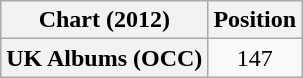<table class="wikitable plainrowheaders" style="text-align:center">
<tr>
<th scope="col">Chart (2012)</th>
<th scope="col">Position</th>
</tr>
<tr>
<th scope="row">UK Albums (OCC)</th>
<td>147</td>
</tr>
</table>
